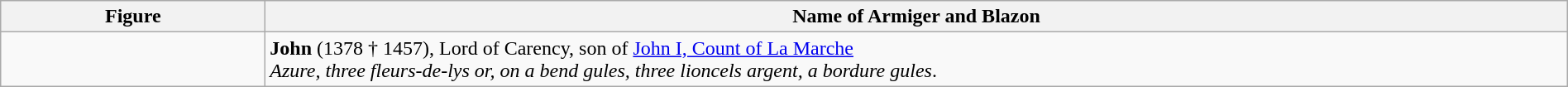<table class=wikitable width="100%">
<tr valign=top align=center>
<th width="206">Figure</th>
<th>Name of Armiger and Blazon</th>
</tr>
<tr valign=top>
<td align=center></td>
<td><strong>John</strong> (1378 † 1457), Lord of Carency, son of <a href='#'>John I, Count of La Marche</a><br><em>Azure, three fleurs-de-lys or, on a bend gules, three lioncels argent, a bordure gules</em>.</td>
</tr>
</table>
